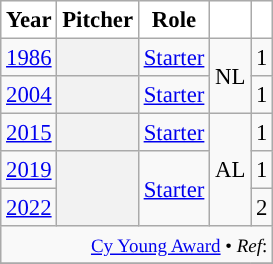<table class="wikitable sortable plainrowheaders" style="font-size: 95%; text-align:center">
<tr>
<th scope="col" style="background-color:#ffffff; border-top:#">Year</th>
<th scope="col" style="background-color:#ffffff; border-top:#">Pitcher</th>
<th scope="col" style="background-color:#ffffff; border-top:#">Role</th>
<th scope="col" style="background-color:#ffffff; border-top:#"></th>
<th scope="col" style="background-color:#ffffff; border-top:#"></th>
</tr>
<tr>
<td><a href='#'>1986</a></td>
<th scope="row" style="text-align:center"></th>
<td><a href='#'>Starter</a></td>
<td rowspan="2">NL</td>
<td>1</td>
</tr>
<tr>
<td><a href='#'>2004</a></td>
<th scope="row" style="text-align:center"></th>
<td><a href='#'>Starter</a></td>
<td>1</td>
</tr>
<tr>
<td><a href='#'>2015</a></td>
<th scope="row" style="text-align:center"></th>
<td><a href='#'>Starter</a></td>
<td rowspan="3">AL</td>
<td>1</td>
</tr>
<tr>
<td><a href='#'>2019</a></td>
<th scope="row" rowspan="2" style="text-align:center"></th>
<td rowspan="2"><a href='#'>Starter</a></td>
<td>1</td>
</tr>
<tr>
<td><a href='#'>2022</a></td>
<td>2</td>
</tr>
<tr class="sortbottom">
<td style="text-align:right"; colspan="5"><small><a href='#'>Cy Young Award</a> • <em>Ref</em>:</small></td>
</tr>
<tr>
</tr>
</table>
